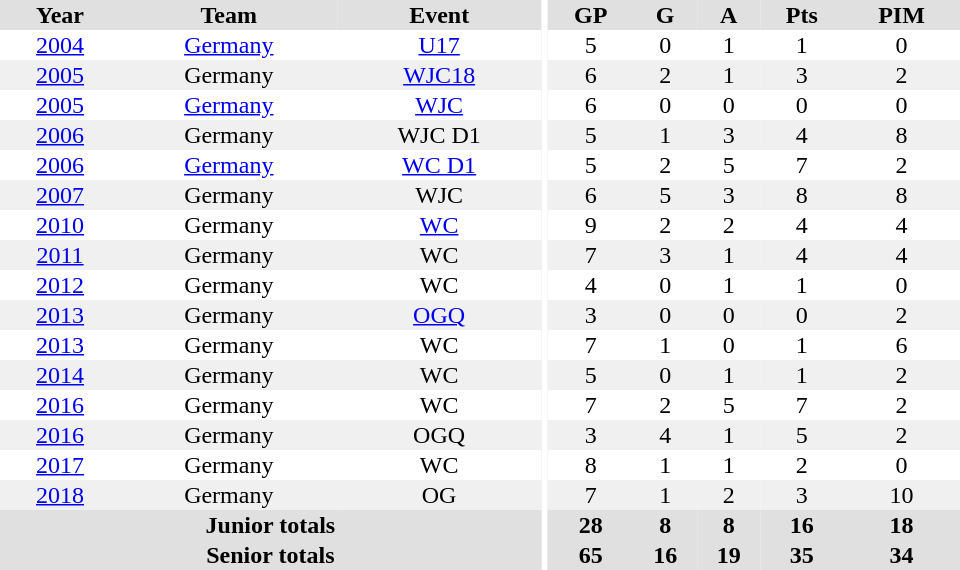<table border="0" cellpadding="1" cellspacing="0" ID="Table3" style="text-align:center; width:40em">
<tr ALIGN="center" bgcolor="#e0e0e0">
<th>Year</th>
<th>Team</th>
<th>Event</th>
<th rowspan="99" bgcolor="#ffffff"></th>
<th>GP</th>
<th>G</th>
<th>A</th>
<th>Pts</th>
<th>PIM</th>
</tr>
<tr>
<td><a href='#'>2004</a></td>
<td><a href='#'>Germany</a></td>
<td><a href='#'>U17</a></td>
<td>5</td>
<td>0</td>
<td>1</td>
<td>1</td>
<td>0</td>
</tr>
<tr bgcolor="#f0f0f0">
<td><a href='#'>2005</a></td>
<td>Germany</td>
<td><a href='#'>WJC18</a></td>
<td>6</td>
<td>2</td>
<td>1</td>
<td>3</td>
<td>2</td>
</tr>
<tr>
<td><a href='#'>2005</a></td>
<td><a href='#'>Germany</a></td>
<td><a href='#'>WJC</a></td>
<td>6</td>
<td>0</td>
<td>0</td>
<td>0</td>
<td>0</td>
</tr>
<tr bgcolor="#f0f0f0">
<td><a href='#'>2006</a></td>
<td>Germany</td>
<td>WJC D1</td>
<td>5</td>
<td>1</td>
<td>3</td>
<td>4</td>
<td>8</td>
</tr>
<tr>
<td><a href='#'>2006</a></td>
<td><a href='#'>Germany</a></td>
<td><a href='#'>WC D1</a></td>
<td>5</td>
<td>2</td>
<td>5</td>
<td>7</td>
<td>2</td>
</tr>
<tr bgcolor="#f0f0f0">
<td><a href='#'>2007</a></td>
<td>Germany</td>
<td>WJC</td>
<td>6</td>
<td>5</td>
<td>3</td>
<td>8</td>
<td>8</td>
</tr>
<tr>
<td><a href='#'>2010</a></td>
<td>Germany</td>
<td><a href='#'>WC</a></td>
<td>9</td>
<td>2</td>
<td>2</td>
<td>4</td>
<td>4</td>
</tr>
<tr bgcolor="#f0f0f0">
<td><a href='#'>2011</a></td>
<td>Germany</td>
<td>WC</td>
<td>7</td>
<td>3</td>
<td>1</td>
<td>4</td>
<td>4</td>
</tr>
<tr>
<td><a href='#'>2012</a></td>
<td>Germany</td>
<td>WC</td>
<td>4</td>
<td>0</td>
<td>1</td>
<td>1</td>
<td>0</td>
</tr>
<tr bgcolor="#f0f0f0">
<td><a href='#'>2013</a></td>
<td>Germany</td>
<td><a href='#'>OGQ</a></td>
<td>3</td>
<td>0</td>
<td>0</td>
<td>0</td>
<td>2</td>
</tr>
<tr>
<td><a href='#'>2013</a></td>
<td>Germany</td>
<td>WC</td>
<td>7</td>
<td>1</td>
<td>0</td>
<td>1</td>
<td>6</td>
</tr>
<tr bgcolor="#f0f0f0">
<td><a href='#'>2014</a></td>
<td>Germany</td>
<td>WC</td>
<td>5</td>
<td>0</td>
<td>1</td>
<td>1</td>
<td>2</td>
</tr>
<tr>
<td><a href='#'>2016</a></td>
<td>Germany</td>
<td>WC</td>
<td>7</td>
<td>2</td>
<td>5</td>
<td>7</td>
<td>2</td>
</tr>
<tr bgcolor="#f0f0f0">
<td><a href='#'>2016</a></td>
<td>Germany</td>
<td>OGQ</td>
<td>3</td>
<td>4</td>
<td>1</td>
<td>5</td>
<td>2</td>
</tr>
<tr>
<td><a href='#'>2017</a></td>
<td>Germany</td>
<td>WC</td>
<td>8</td>
<td>1</td>
<td>1</td>
<td>2</td>
<td>0</td>
</tr>
<tr bgcolor="#f0f0f0">
<td><a href='#'>2018</a></td>
<td>Germany</td>
<td>OG</td>
<td>7</td>
<td>1</td>
<td>2</td>
<td>3</td>
<td>10</td>
</tr>
<tr bgcolor="#e0e0e0">
<th colspan="3">Junior totals</th>
<th>28</th>
<th>8</th>
<th>8</th>
<th>16</th>
<th>18</th>
</tr>
<tr bgcolor="#e0e0e0">
<th colspan="3">Senior totals</th>
<th>65</th>
<th>16</th>
<th>19</th>
<th>35</th>
<th>34</th>
</tr>
</table>
